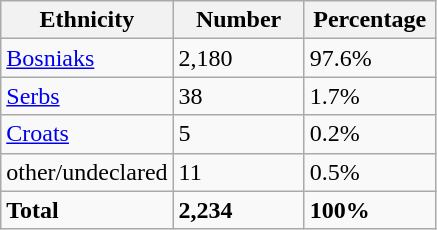<table class="wikitable">
<tr>
<th width="100px">Ethnicity</th>
<th width="80px">Number</th>
<th width="80px">Percentage</th>
</tr>
<tr>
<td><a href='#'>Bosniaks</a></td>
<td>2,180</td>
<td>97.6%</td>
</tr>
<tr>
<td><a href='#'>Serbs</a></td>
<td>38</td>
<td>1.7%</td>
</tr>
<tr>
<td><a href='#'>Croats</a></td>
<td>5</td>
<td>0.2%</td>
</tr>
<tr>
<td>other/undeclared</td>
<td>11</td>
<td>0.5%</td>
</tr>
<tr>
<td><strong>Total</strong></td>
<td><strong>2,234</strong></td>
<td><strong>100%</strong></td>
</tr>
</table>
